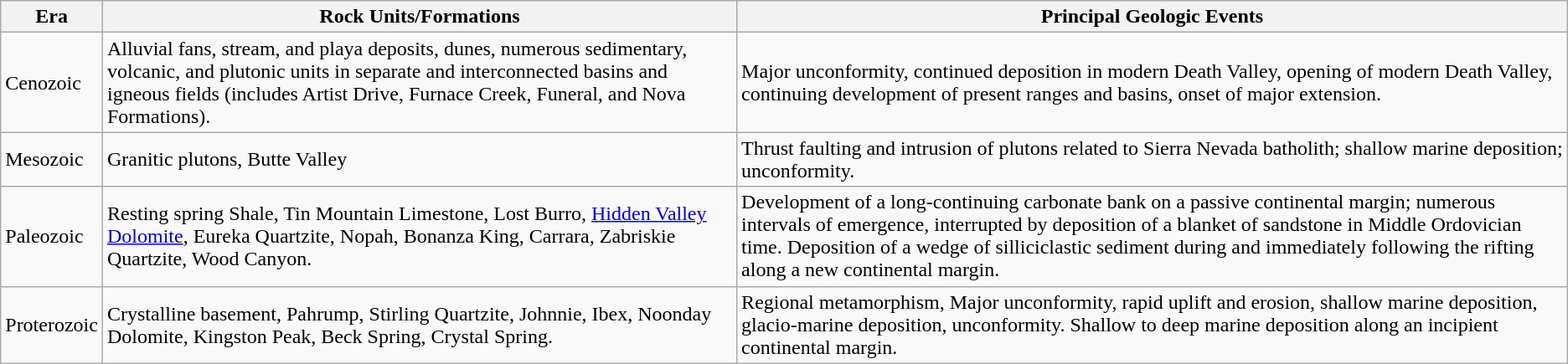<table class="wikitable">
<tr>
<th>Era</th>
<th>Rock Units/Formations</th>
<th>Principal Geologic Events</th>
</tr>
<tr>
<td>Cenozoic</td>
<td>Alluvial fans, stream, and playa deposits, dunes, numerous sedimentary, volcanic, and plutonic units in separate and interconnected basins and igneous fields (includes Artist Drive, Furnace Creek, Funeral, and Nova Formations).</td>
<td>Major unconformity, continued deposition in modern Death Valley, opening of modern Death Valley, continuing development of present ranges and basins, onset of major extension.</td>
</tr>
<tr>
<td>Mesozoic</td>
<td>Granitic plutons, Butte Valley</td>
<td>Thrust faulting and intrusion of plutons related to Sierra Nevada batholith; shallow marine deposition; unconformity.</td>
</tr>
<tr>
<td>Paleozoic</td>
<td>Resting spring Shale, Tin Mountain Limestone, Lost Burro, <a href='#'>Hidden Valley Dolomite</a>, Eureka Quartzite, Nopah, Bonanza King, Carrara, Zabriskie Quartzite, Wood Canyon.</td>
<td>Development of a long-continuing carbonate bank on a passive continental margin; numerous intervals of emergence, interrupted by deposition of a blanket of sandstone in Middle Ordovician time. Deposition of a wedge of silliciclastic sediment during and immediately following the rifting along a new continental margin.</td>
</tr>
<tr>
<td>Proterozoic</td>
<td>Crystalline basement, Pahrump, Stirling Quartzite, Johnnie, Ibex, Noonday Dolomite, Kingston Peak, Beck Spring, Crystal Spring.</td>
<td>Regional metamorphism, Major unconformity, rapid uplift and erosion, shallow marine deposition, glacio-marine deposition, unconformity. Shallow to deep marine deposition along an incipient continental margin.</td>
</tr>
</table>
